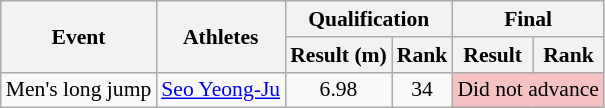<table class=wikitable style="font-size:90%">
<tr>
<th rowspan="2">Event</th>
<th rowspan="2">Athletes</th>
<th colspan="2">Qualification</th>
<th colspan="2">Final</th>
</tr>
<tr>
<th>Result (m)</th>
<th>Rank</th>
<th>Result</th>
<th>Rank</th>
</tr>
<tr>
<td>Men's long jump</td>
<td><a href='#'>Seo Yeong-Ju</a></td>
<td align=center>6.98</td>
<td align=center>34</td>
<td bgcolor="f4c2c2" colspan=2 align="center">Did not advance</td>
</tr>
</table>
